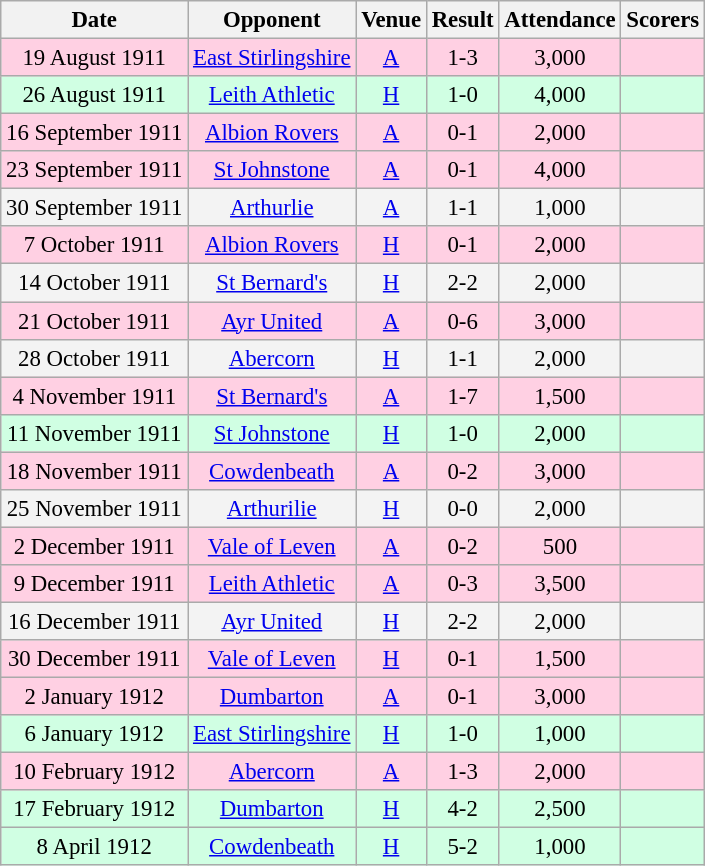<table class="wikitable sortable" style="font-size:95%; text-align:center">
<tr>
<th>Date</th>
<th>Opponent</th>
<th>Venue</th>
<th>Result</th>
<th>Attendance</th>
<th>Scorers</th>
</tr>
<tr bgcolor = "#ffd0e3">
<td>19 August 1911</td>
<td><a href='#'>East Stirlingshire</a></td>
<td><a href='#'>A</a></td>
<td>1-3</td>
<td>3,000</td>
<td></td>
</tr>
<tr bgcolor = "#d0ffe3">
<td>26 August 1911</td>
<td><a href='#'>Leith Athletic</a></td>
<td><a href='#'>H</a></td>
<td>1-0</td>
<td>4,000</td>
<td></td>
</tr>
<tr bgcolor = "#ffd0e3">
<td>16 September 1911</td>
<td><a href='#'>Albion Rovers</a></td>
<td><a href='#'>A</a></td>
<td>0-1</td>
<td>2,000</td>
<td></td>
</tr>
<tr bgcolor = "#ffd0e3">
<td>23 September 1911</td>
<td><a href='#'>St Johnstone</a></td>
<td><a href='#'>A</a></td>
<td>0-1</td>
<td>4,000</td>
<td></td>
</tr>
<tr bgcolor = "#f3f3f3">
<td>30 September 1911</td>
<td><a href='#'>Arthurlie</a></td>
<td><a href='#'>A</a></td>
<td>1-1</td>
<td>1,000</td>
<td></td>
</tr>
<tr bgcolor = "#ffd0e3">
<td>7 October 1911</td>
<td><a href='#'>Albion Rovers</a></td>
<td><a href='#'>H</a></td>
<td>0-1</td>
<td>2,000</td>
<td></td>
</tr>
<tr bgcolor = "#f3f3f3">
<td>14 October 1911</td>
<td><a href='#'>St Bernard's</a></td>
<td><a href='#'>H</a></td>
<td>2-2</td>
<td>2,000</td>
<td></td>
</tr>
<tr bgcolor = "#ffd0e3">
<td>21 October 1911</td>
<td><a href='#'>Ayr United</a></td>
<td><a href='#'>A</a></td>
<td>0-6</td>
<td>3,000</td>
<td></td>
</tr>
<tr bgcolor = "#f3f3f3">
<td>28 October 1911</td>
<td><a href='#'>Abercorn</a></td>
<td><a href='#'>H</a></td>
<td>1-1</td>
<td>2,000</td>
<td></td>
</tr>
<tr bgcolor = "#ffd0e3">
<td>4 November 1911</td>
<td><a href='#'>St Bernard's</a></td>
<td><a href='#'>A</a></td>
<td>1-7</td>
<td>1,500</td>
<td></td>
</tr>
<tr bgcolor = "#d0ffe3">
<td>11 November 1911</td>
<td><a href='#'>St Johnstone</a></td>
<td><a href='#'>H</a></td>
<td>1-0</td>
<td>2,000</td>
<td></td>
</tr>
<tr bgcolor = "#ffd0e3">
<td>18 November 1911</td>
<td><a href='#'>Cowdenbeath</a></td>
<td><a href='#'>A</a></td>
<td>0-2</td>
<td>3,000</td>
<td></td>
</tr>
<tr bgcolor = "#f3f3f3">
<td>25 November 1911</td>
<td><a href='#'>Arthurilie</a></td>
<td><a href='#'>H</a></td>
<td>0-0</td>
<td>2,000</td>
<td></td>
</tr>
<tr bgcolor = "#ffd0e3">
<td>2 December 1911</td>
<td><a href='#'>Vale of Leven</a></td>
<td><a href='#'>A</a></td>
<td>0-2</td>
<td>500</td>
<td></td>
</tr>
<tr bgcolor = "#ffd0e3">
<td>9 December 1911</td>
<td><a href='#'>Leith Athletic</a></td>
<td><a href='#'>A</a></td>
<td>0-3</td>
<td>3,500</td>
<td></td>
</tr>
<tr bgcolor = "#f3f3f3">
<td>16 December 1911</td>
<td><a href='#'>Ayr United</a></td>
<td><a href='#'>H</a></td>
<td>2-2</td>
<td>2,000</td>
<td></td>
</tr>
<tr bgcolor = "#ffd0e3">
<td>30 December 1911</td>
<td><a href='#'>Vale of Leven</a></td>
<td><a href='#'>H</a></td>
<td>0-1</td>
<td>1,500</td>
<td></td>
</tr>
<tr bgcolor = "#ffd0e3">
<td>2 January 1912</td>
<td><a href='#'>Dumbarton</a></td>
<td><a href='#'>A</a></td>
<td>0-1</td>
<td>3,000</td>
<td></td>
</tr>
<tr bgcolor = "#d0ffe3">
<td>6 January 1912</td>
<td><a href='#'>East Stirlingshire</a></td>
<td><a href='#'>H</a></td>
<td>1-0</td>
<td>1,000</td>
<td></td>
</tr>
<tr bgcolor = "#ffd0e3">
<td>10 February 1912</td>
<td><a href='#'>Abercorn</a></td>
<td><a href='#'>A</a></td>
<td>1-3</td>
<td>2,000</td>
<td></td>
</tr>
<tr bgcolor = "#d0ffe3">
<td>17 February 1912</td>
<td><a href='#'>Dumbarton</a></td>
<td><a href='#'>H</a></td>
<td>4-2</td>
<td>2,500</td>
<td></td>
</tr>
<tr bgcolor = "#d0ffe3">
<td>8 April 1912</td>
<td><a href='#'>Cowdenbeath</a></td>
<td><a href='#'>H</a></td>
<td>5-2</td>
<td>1,000</td>
<td></td>
</tr>
</table>
